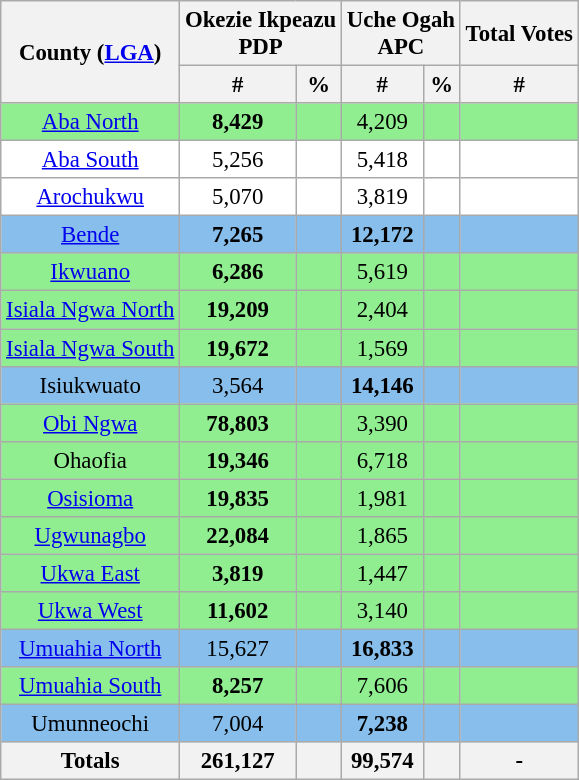<table class="wikitable sortable" style=" font-size: 95%">
<tr>
<th rowspan="2">County (<a href='#'>LGA</a>)</th>
<th colspan="2">Okezie Ikpeazu<br>PDP</th>
<th colspan="2">Uche Ogah<br>APC</th>
<th>Total Votes</th>
</tr>
<tr>
<th>#</th>
<th>%</th>
<th>#</th>
<th>%</th>
<th>#</th>
</tr>
<tr>
<td bgcolor=#90EE90 align="center"><a href='#'>Aba North</a></td>
<td bgcolor=#90EE90 align="center"><strong>8,429</strong></td>
<td bgcolor=#90EE90 align="center"></td>
<td bgcolor=#90EE90 align="center">4,209</td>
<td bgcolor=#90EE90 align="center"></td>
<td bgcolor=#90EE90 align="center"></td>
</tr>
<tr>
<td bgcolor=#FFFFFF align="center"><a href='#'>Aba South</a></td>
<td bgcolor=#FFFFFF align="center">5,256</td>
<td bgcolor=#FFFFFF align="center"></td>
<td bgcolor=#FFFFFF align="center">5,418</td>
<td bgcolor=#FFFFFF align="center"></td>
<td bgcolor=#FFFFFF align="center"></td>
</tr>
<tr>
<td bgcolor=#FFFFFF align="center"><a href='#'>Arochukwu</a></td>
<td bgcolor=#FFFFFF align="center">5,070</td>
<td bgcolor=#FFFFFF align="center"></td>
<td bgcolor=#FFFFFF align="center">3,819</td>
<td bgcolor=#FFFFFF align="center"></td>
<td bgcolor=#FFFFFF align="center"></td>
</tr>
<tr>
<td bgcolor=#87BEEB align="center"><a href='#'>Bende</a></td>
<td bgcolor=#87BEEB align="center"><strong>7,265</strong></td>
<td bgcolor=#87BEEB align="center"></td>
<td bgcolor=#87BEEB align="center"><strong>12,172</strong></td>
<td bgcolor=#87BEEB align="center"></td>
<td bgcolor=#87BEEB align="center"></td>
</tr>
<tr>
<td bgcolor=#90EE90 align="center"><a href='#'>Ikwuano</a></td>
<td bgcolor=#90EE90 align="center"><strong>6,286</strong></td>
<td bgcolor=#90EE90 align="center"></td>
<td bgcolor=#90EE90 align="center">5,619</td>
<td bgcolor=#90EE90 align="center"></td>
<td bgcolor=#90EE90 align="center"></td>
</tr>
<tr>
<td bgcolor=#90EE90 align="center"><a href='#'>Isiala Ngwa North</a></td>
<td bgcolor=#90EE90 align="center"><strong>19,209</strong></td>
<td bgcolor=#90EE90 align="center"></td>
<td bgcolor=#90EE90 align="center">2,404</td>
<td bgcolor=#90EE90 align="center"></td>
<td bgcolor=#90EE90 align="center"></td>
</tr>
<tr>
<td bgcolor=#90EE90 align="center"><a href='#'>Isiala Ngwa South</a></td>
<td bgcolor=#90EE90 align="center"><strong>19,672</strong></td>
<td bgcolor=#90EE90 align="center"></td>
<td bgcolor=#90EE90 align="center">1,569</td>
<td bgcolor=#90EE90 align="center"></td>
<td bgcolor=#90EE90 align="center"></td>
</tr>
<tr>
<td bgcolor=#87BEEB align="center">Isiukwuato</td>
<td bgcolor=#87BEEB align="center">3,564</td>
<td bgcolor=#87BEEB align="center"></td>
<td bgcolor=#87BEEB align="center"><strong>14,146</strong></td>
<td bgcolor=#87BEEB align="center"></td>
<td bgcolor=#87BEEB align="center"></td>
</tr>
<tr>
<td bgcolor=#90EE90 align="center"><a href='#'>Obi Ngwa</a></td>
<td bgcolor=#90EE90 align="center"><strong>78,803</strong></td>
<td bgcolor=#90EE90 align="center"></td>
<td bgcolor=#90EE90 align="center">3,390</td>
<td bgcolor=#90EE90 align="center"></td>
<td bgcolor=#90EE90 align="center"></td>
</tr>
<tr>
<td bgcolor=#90EE90 align="center">Ohaofia</td>
<td bgcolor=#90EE90 align="center"><strong>19,346</strong></td>
<td bgcolor=#90EE90 align="center"></td>
<td bgcolor=#90EE90 align="center">6,718</td>
<td bgcolor=#90EE90 align="center"></td>
<td bgcolor=#90EE90 align="center"></td>
</tr>
<tr>
<td bgcolor=#90EE90 align="center"><a href='#'>Osisioma</a></td>
<td bgcolor=#90EE90 align="center"><strong>19,835</strong></td>
<td bgcolor=#90EE90 align="center"></td>
<td bgcolor=#90EE90 align="center">1,981</td>
<td bgcolor=#90EE90 align="center"></td>
<td bgcolor=#90EE90 align="center"></td>
</tr>
<tr>
<td bgcolor=#90EE90 align="center"><a href='#'>Ugwunagbo</a></td>
<td bgcolor=#90EE90 align="center"><strong>22,084</strong></td>
<td bgcolor=#90EE90 align="center"></td>
<td bgcolor=#90EE90 align="center">1,865</td>
<td bgcolor=#90EE90 align="center"></td>
<td bgcolor=#90EE90 align="center"></td>
</tr>
<tr>
<td bgcolor=#90EE90 align="center"><a href='#'>Ukwa East</a></td>
<td bgcolor=#90EE90 align="center"><strong>3,819</strong></td>
<td bgcolor=#90EE90 align="center"></td>
<td bgcolor=#90EE90 align="center">1,447</td>
<td bgcolor=#90EE90 align="center"></td>
<td bgcolor=#90EE90 align="center"></td>
</tr>
<tr>
<td bgcolor=#90EE90 align="center"><a href='#'>Ukwa West</a></td>
<td bgcolor=#90EE90 align="center"><strong>11,602</strong></td>
<td bgcolor=#90EE90 align="center"></td>
<td bgcolor=#90EE90 align="center">3,140</td>
<td bgcolor=#90EE90 align="center"></td>
<td bgcolor=#90EE90 align="center"></td>
</tr>
<tr>
<td bgcolor=#87BEEB align="center"><a href='#'>Umuahia North</a></td>
<td bgcolor=#87BEEB align="center">15,627</td>
<td bgcolor=#87BEEB align="center"></td>
<td bgcolor=#87BEEB align="center"><strong>16,833</strong></td>
<td bgcolor=#87BEEB align="center"></td>
<td bgcolor=#87BEEB align="center"></td>
</tr>
<tr>
<td bgcolor=#90EE90 align="center"><a href='#'>Umuahia South</a></td>
<td bgcolor=#90EE90 align="center"><strong>8,257</strong></td>
<td bgcolor=#90EE90 align="center"></td>
<td bgcolor=#90EE90 align="center">7,606</td>
<td bgcolor=#90EE90 align="center"></td>
<td bgcolor=#90EE90 align="center"></td>
</tr>
<tr>
<td bgcolor=#87BEEB align="center">Umunneochi</td>
<td bgcolor=#87BEEB align="center">7,004</td>
<td bgcolor=#87BEEB align="center"></td>
<td bgcolor=#87BEEB align="center"><strong>7,238</strong></td>
<td bgcolor=#87BEEB align="center"></td>
<td bgcolor=#87BEEB align="center"></td>
</tr>
<tr>
<th>Totals</th>
<th>261,127</th>
<th></th>
<th>99,574</th>
<th></th>
<th>-</th>
</tr>
</table>
